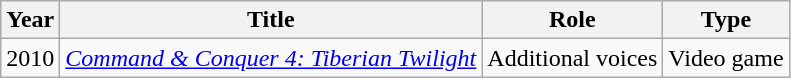<table class="wikitable">
<tr>
<th>Year</th>
<th>Title</th>
<th>Role</th>
<th>Type</th>
</tr>
<tr>
<td>2010</td>
<td><em><a href='#'>Command & Conquer 4: Tiberian Twilight</a></em></td>
<td>Additional voices</td>
<td>Video game</td>
</tr>
</table>
